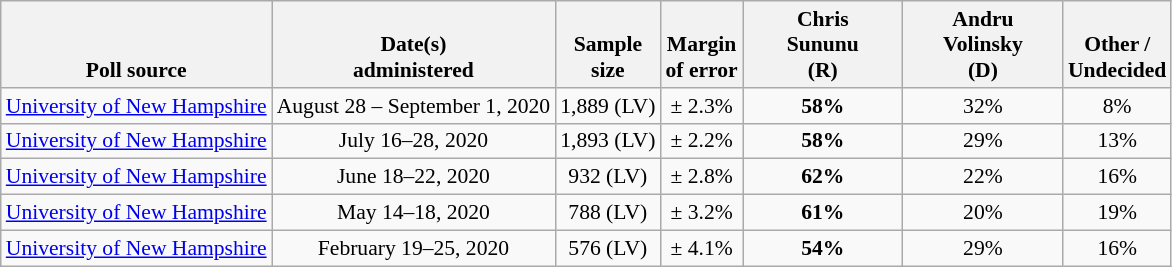<table class="wikitable" style="font-size:90%;text-align:center;">
<tr valign=bottom>
<th>Poll source</th>
<th>Date(s)<br>administered</th>
<th>Sample<br>size</th>
<th>Margin<br>of error</th>
<th style="width:100px;">Chris<br>Sununu<br>(R)</th>
<th style="width:100px;">Andru<br>Volinsky<br>(D)</th>
<th>Other /<br>Undecided</th>
</tr>
<tr>
<td style="text-align:left;"><a href='#'>University of New Hampshire</a></td>
<td>August 28 – September 1, 2020</td>
<td>1,889 (LV)</td>
<td>± 2.3%</td>
<td><strong>58%</strong></td>
<td>32%</td>
<td>8%</td>
</tr>
<tr>
<td style="text-align:left;"><a href='#'>University of New Hampshire</a></td>
<td>July 16–28, 2020</td>
<td>1,893 (LV)</td>
<td>± 2.2%</td>
<td><strong>58%</strong></td>
<td>29%</td>
<td>13%</td>
</tr>
<tr>
<td style="text-align:left;"><a href='#'>University of New Hampshire</a></td>
<td>June 18–22, 2020</td>
<td>932 (LV)</td>
<td>± 2.8%</td>
<td><strong>62%</strong></td>
<td>22%</td>
<td>16%</td>
</tr>
<tr>
<td style="text-align:left;"><a href='#'>University of New Hampshire</a></td>
<td>May 14–18, 2020</td>
<td>788 (LV)</td>
<td>± 3.2%</td>
<td><strong>61%</strong></td>
<td>20%</td>
<td>19%</td>
</tr>
<tr>
<td style="text-align:left;"><a href='#'>University of New Hampshire</a></td>
<td>February 19–25, 2020</td>
<td>576 (LV)</td>
<td>± 4.1%</td>
<td><strong>54%</strong></td>
<td>29%</td>
<td>16%</td>
</tr>
</table>
